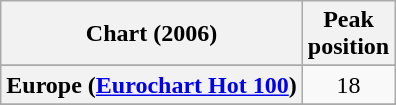<table class="wikitable sortable plainrowheaders" style="text-align:center">
<tr>
<th>Chart (2006)</th>
<th>Peak<br>position</th>
</tr>
<tr>
</tr>
<tr>
</tr>
<tr>
</tr>
<tr>
</tr>
<tr>
</tr>
<tr>
<th scope="row">Europe (<a href='#'>Eurochart Hot 100</a>)</th>
<td>18</td>
</tr>
<tr>
</tr>
<tr>
</tr>
<tr>
</tr>
<tr>
</tr>
<tr>
</tr>
<tr>
</tr>
<tr>
</tr>
<tr>
</tr>
<tr>
</tr>
<tr>
</tr>
<tr>
</tr>
<tr>
</tr>
<tr>
</tr>
<tr>
</tr>
<tr>
</tr>
<tr>
</tr>
<tr>
</tr>
</table>
